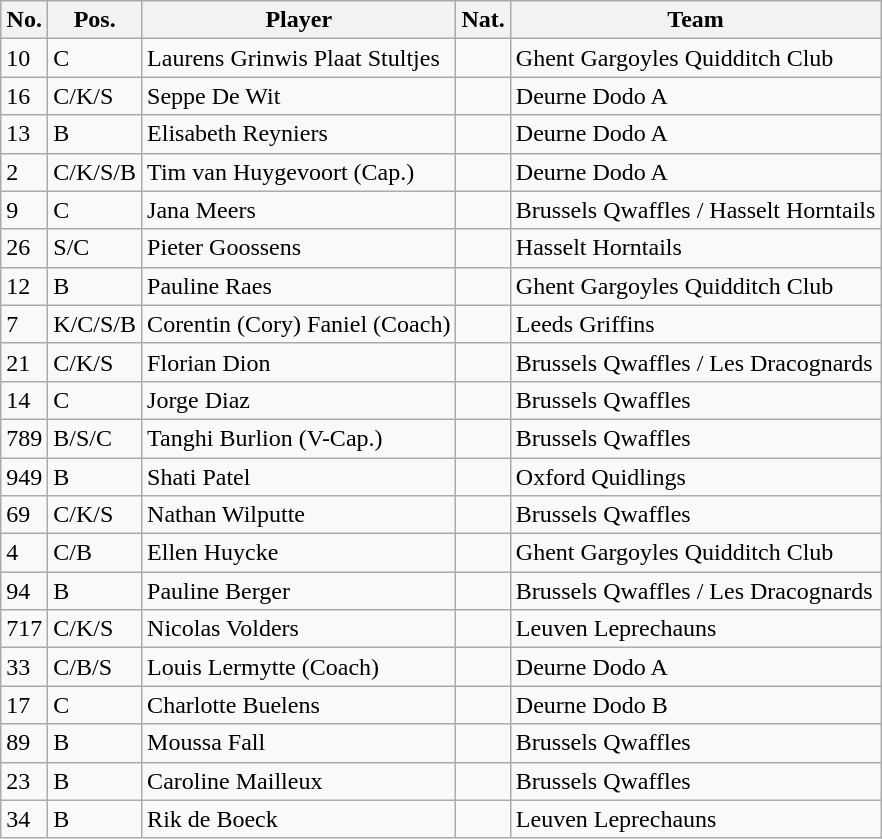<table class="wikitable sortable" bgcolor="00DD00">
<tr>
<th>No.</th>
<th>Pos.</th>
<th>Player</th>
<th>Nat.</th>
<th>Team</th>
</tr>
<tr>
<td>10</td>
<td>C</td>
<td>Laurens Grinwis Plaat Stultjes</td>
<td></td>
<td>Ghent Gargoyles Quidditch Club</td>
</tr>
<tr>
<td>16</td>
<td>C/K/S</td>
<td>Seppe De Wit</td>
<td></td>
<td>Deurne Dodo A</td>
</tr>
<tr>
<td>13</td>
<td>B</td>
<td>Elisabeth Reyniers</td>
<td></td>
<td>Deurne Dodo A</td>
</tr>
<tr>
<td>2</td>
<td>C/K/S/B</td>
<td>Tim van Huygevoort (Cap.)</td>
<td></td>
<td>Deurne Dodo A</td>
</tr>
<tr>
<td>9</td>
<td>C</td>
<td>Jana Meers</td>
<td></td>
<td>Brussels Qwaffles / Hasselt Horntails</td>
</tr>
<tr>
<td>26</td>
<td>S/C</td>
<td>Pieter Goossens</td>
<td></td>
<td>Hasselt Horntails</td>
</tr>
<tr>
<td>12</td>
<td>B</td>
<td>Pauline Raes</td>
<td></td>
<td>Ghent Gargoyles Quidditch Club</td>
</tr>
<tr>
<td>7</td>
<td>K/C/S/B</td>
<td>Corentin (Cory) Faniel (Coach)</td>
<td></td>
<td> Leeds Griffins</td>
</tr>
<tr>
<td>21</td>
<td>C/K/S</td>
<td>Florian Dion</td>
<td></td>
<td>Brussels Qwaffles / Les Dracognards</td>
</tr>
<tr>
<td>14</td>
<td>C</td>
<td>Jorge Diaz</td>
<td></td>
<td>Brussels Qwaffles</td>
</tr>
<tr>
<td>789</td>
<td>B/S/C</td>
<td>Tanghi Burlion (V-Cap.)</td>
<td></td>
<td>Brussels Qwaffles</td>
</tr>
<tr>
<td>949</td>
<td>B</td>
<td>Shati Patel</td>
<td></td>
<td> Oxford Quidlings</td>
</tr>
<tr>
<td>69</td>
<td>C/K/S</td>
<td>Nathan Wilputte</td>
<td></td>
<td>Brussels Qwaffles</td>
</tr>
<tr>
<td>4</td>
<td>C/B</td>
<td>Ellen Huycke</td>
<td></td>
<td>Ghent Gargoyles Quidditch Club</td>
</tr>
<tr>
<td>94</td>
<td>B</td>
<td>Pauline Berger</td>
<td></td>
<td>Brussels Qwaffles / Les Dracognards</td>
</tr>
<tr>
<td>717</td>
<td>C/K/S</td>
<td>Nicolas Volders</td>
<td></td>
<td>Leuven Leprechauns</td>
</tr>
<tr>
<td>33</td>
<td>C/B/S</td>
<td>Louis Lermytte (Coach)</td>
<td></td>
<td>Deurne Dodo A</td>
</tr>
<tr>
<td>17</td>
<td>C</td>
<td>Charlotte Buelens</td>
<td></td>
<td>Deurne Dodo B</td>
</tr>
<tr>
<td>89</td>
<td>B</td>
<td>Moussa Fall</td>
<td></td>
<td>Brussels Qwaffles</td>
</tr>
<tr>
<td>23</td>
<td>B</td>
<td>Caroline Mailleux</td>
<td></td>
<td>Brussels Qwaffles</td>
</tr>
<tr>
<td>34</td>
<td>B</td>
<td>Rik de Boeck</td>
<td></td>
<td>Leuven Leprechauns</td>
</tr>
</table>
